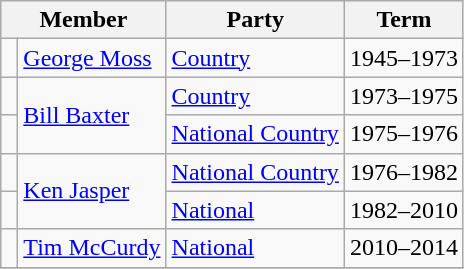<table class="wikitable">
<tr>
<th colspan="2">Member</th>
<th>Party</th>
<th>Term</th>
</tr>
<tr>
<td> </td>
<td><a href='#'>George Moss</a></td>
<td><a href='#'>Country</a></td>
<td>1945–1973</td>
</tr>
<tr>
<td> </td>
<td rowspan="2"><a href='#'>Bill Baxter</a></td>
<td><a href='#'>Country</a></td>
<td>1973–1975</td>
</tr>
<tr>
<td> </td>
<td><a href='#'>National Country</a></td>
<td>1975–1976</td>
</tr>
<tr>
<td> </td>
<td rowspan="2"><a href='#'>Ken Jasper</a></td>
<td><a href='#'>National Country</a></td>
<td>1976–1982</td>
</tr>
<tr>
<td> </td>
<td><a href='#'>National</a></td>
<td>1982–2010</td>
</tr>
<tr>
<td> </td>
<td><a href='#'>Tim McCurdy</a></td>
<td><a href='#'>National</a></td>
<td>2010–2014</td>
</tr>
<tr>
</tr>
</table>
